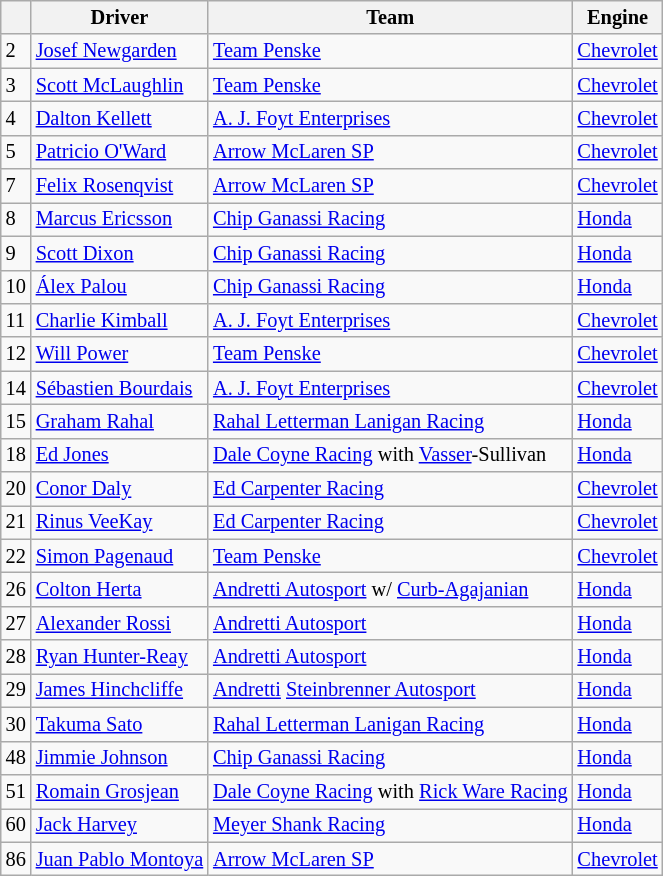<table class="wikitable" style="font-size: 85%;">
<tr>
<th align=center></th>
<th>Driver</th>
<th>Team</th>
<th>Engine</th>
</tr>
<tr>
<td>2</td>
<td> <a href='#'>Josef Newgarden</a> <strong></strong></td>
<td><a href='#'>Team Penske</a></td>
<td><a href='#'>Chevrolet</a></td>
</tr>
<tr>
<td>3</td>
<td> <a href='#'>Scott McLaughlin</a> <strong></strong></td>
<td><a href='#'>Team Penske</a></td>
<td><a href='#'>Chevrolet</a></td>
</tr>
<tr>
<td>4</td>
<td> <a href='#'>Dalton Kellett</a></td>
<td><a href='#'>A. J. Foyt Enterprises</a></td>
<td><a href='#'>Chevrolet</a></td>
</tr>
<tr>
<td>5</td>
<td> <a href='#'>Patricio O'Ward</a></td>
<td><a href='#'>Arrow McLaren SP</a></td>
<td><a href='#'>Chevrolet</a></td>
</tr>
<tr>
<td>7</td>
<td> <a href='#'>Felix Rosenqvist</a></td>
<td><a href='#'>Arrow McLaren SP</a></td>
<td><a href='#'>Chevrolet</a></td>
</tr>
<tr>
<td>8</td>
<td> <a href='#'>Marcus Ericsson</a></td>
<td><a href='#'>Chip Ganassi Racing</a></td>
<td><a href='#'>Honda</a></td>
</tr>
<tr>
<td>9</td>
<td> <a href='#'>Scott Dixon</a> <strong></strong></td>
<td><a href='#'>Chip Ganassi Racing</a></td>
<td><a href='#'>Honda</a></td>
</tr>
<tr>
<td>10</td>
<td> <a href='#'>Álex Palou</a></td>
<td><a href='#'>Chip Ganassi Racing</a></td>
<td><a href='#'>Honda</a></td>
</tr>
<tr>
<td>11</td>
<td> <a href='#'>Charlie Kimball</a></td>
<td><a href='#'>A. J. Foyt Enterprises</a></td>
<td><a href='#'>Chevrolet</a></td>
</tr>
<tr>
<td>12</td>
<td> <a href='#'>Will Power</a> <strong></strong></td>
<td><a href='#'>Team Penske</a></td>
<td><a href='#'>Chevrolet</a></td>
</tr>
<tr>
<td>14</td>
<td> <a href='#'>Sébastien Bourdais</a></td>
<td><a href='#'>A. J. Foyt Enterprises</a></td>
<td><a href='#'>Chevrolet</a></td>
</tr>
<tr>
<td>15</td>
<td> <a href='#'>Graham Rahal</a></td>
<td><a href='#'>Rahal Letterman Lanigan Racing</a></td>
<td><a href='#'>Honda</a></td>
</tr>
<tr>
<td>18</td>
<td> <a href='#'>Ed Jones</a></td>
<td><a href='#'>Dale Coyne Racing</a> with <a href='#'>Vasser</a>-Sullivan</td>
<td><a href='#'>Honda</a></td>
</tr>
<tr>
<td>20</td>
<td> <a href='#'>Conor Daly</a></td>
<td><a href='#'>Ed Carpenter Racing</a></td>
<td><a href='#'>Chevrolet</a></td>
</tr>
<tr>
<td>21</td>
<td> <a href='#'>Rinus VeeKay</a></td>
<td><a href='#'>Ed Carpenter Racing</a></td>
<td><a href='#'>Chevrolet</a></td>
</tr>
<tr>
<td>22</td>
<td> <a href='#'>Simon Pagenaud</a> <strong></strong></td>
<td><a href='#'>Team Penske</a></td>
<td><a href='#'>Chevrolet</a></td>
</tr>
<tr>
<td>26</td>
<td> <a href='#'>Colton Herta</a></td>
<td><a href='#'>Andretti Autosport</a> w/ <a href='#'>Curb-Agajanian</a></td>
<td><a href='#'>Honda</a></td>
</tr>
<tr>
<td>27</td>
<td> <a href='#'>Alexander Rossi</a></td>
<td><a href='#'>Andretti Autosport</a></td>
<td><a href='#'>Honda</a></td>
</tr>
<tr>
<td>28</td>
<td> <a href='#'>Ryan Hunter-Reay</a></td>
<td><a href='#'>Andretti Autosport</a></td>
<td><a href='#'>Honda</a></td>
</tr>
<tr>
<td>29</td>
<td> <a href='#'>James Hinchcliffe</a></td>
<td><a href='#'>Andretti</a> <a href='#'>Steinbrenner Autosport</a></td>
<td><a href='#'>Honda</a></td>
</tr>
<tr>
<td>30</td>
<td> <a href='#'>Takuma Sato</a></td>
<td><a href='#'>Rahal Letterman Lanigan Racing</a></td>
<td><a href='#'>Honda</a></td>
</tr>
<tr>
<td>48</td>
<td> <a href='#'>Jimmie Johnson</a> <strong></strong></td>
<td><a href='#'>Chip Ganassi Racing</a></td>
<td><a href='#'>Honda</a></td>
</tr>
<tr>
<td>51</td>
<td> <a href='#'>Romain Grosjean</a> <strong></strong></td>
<td><a href='#'>Dale Coyne Racing</a> with <a href='#'>Rick Ware Racing</a></td>
<td><a href='#'>Honda</a></td>
</tr>
<tr>
<td>60</td>
<td> <a href='#'>Jack Harvey</a></td>
<td><a href='#'>Meyer Shank Racing</a></td>
<td><a href='#'>Honda</a></td>
</tr>
<tr>
<td>86</td>
<td> <a href='#'>Juan Pablo Montoya</a></td>
<td><a href='#'>Arrow McLaren SP</a></td>
<td><a href='#'>Chevrolet</a></td>
</tr>
</table>
